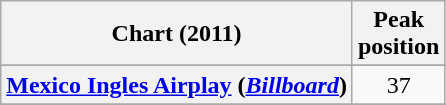<table class="wikitable plainrowheaders">
<tr>
<th>Chart (2011)</th>
<th>Peak<br>position</th>
</tr>
<tr>
</tr>
<tr>
<th scope="row"><a href='#'>Mexico Ingles Airplay</a> (<em><a href='#'>Billboard</a></em>)</th>
<td style="text-align:center;">37</td>
</tr>
<tr>
</tr>
</table>
